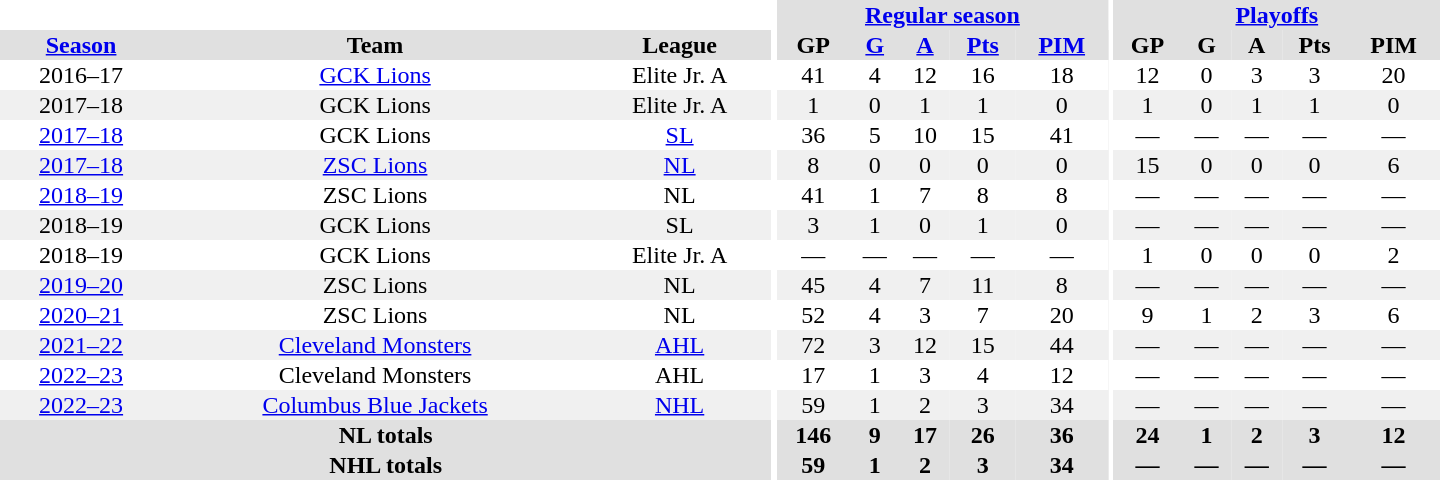<table border="0" cellpadding="1" cellspacing="0" style="text-align:center; width:60em">
<tr bgcolor="#e0e0e0">
<th colspan="3" bgcolor="#ffffff"></th>
<th rowspan="99" bgcolor="#ffffff"></th>
<th colspan="5"><a href='#'>Regular season</a></th>
<th rowspan="99" bgcolor="#ffffff"></th>
<th colspan="5"><a href='#'>Playoffs</a></th>
</tr>
<tr bgcolor="#e0e0e0">
<th><a href='#'>Season</a></th>
<th>Team</th>
<th>League</th>
<th>GP</th>
<th><a href='#'>G</a></th>
<th><a href='#'>A</a></th>
<th><a href='#'>Pts</a></th>
<th><a href='#'>PIM</a></th>
<th>GP</th>
<th>G</th>
<th>A</th>
<th>Pts</th>
<th>PIM</th>
</tr>
<tr>
<td>2016–17</td>
<td><a href='#'>GCK Lions</a></td>
<td>Elite Jr. A</td>
<td>41</td>
<td>4</td>
<td>12</td>
<td>16</td>
<td>18</td>
<td>12</td>
<td>0</td>
<td>3</td>
<td>3</td>
<td>20</td>
</tr>
<tr bgcolor="#f0f0f0">
<td>2017–18</td>
<td>GCK Lions</td>
<td>Elite Jr. A</td>
<td>1</td>
<td>0</td>
<td>1</td>
<td>1</td>
<td>0</td>
<td>1</td>
<td>0</td>
<td>1</td>
<td>1</td>
<td>0</td>
</tr>
<tr>
<td><a href='#'>2017–18</a></td>
<td>GCK Lions</td>
<td><a href='#'>SL</a></td>
<td>36</td>
<td>5</td>
<td>10</td>
<td>15</td>
<td>41</td>
<td>—</td>
<td>—</td>
<td>—</td>
<td>—</td>
<td>—</td>
</tr>
<tr bgcolor="#f0f0f0">
<td><a href='#'>2017–18</a></td>
<td><a href='#'>ZSC Lions</a></td>
<td><a href='#'>NL</a></td>
<td>8</td>
<td>0</td>
<td>0</td>
<td>0</td>
<td>0</td>
<td>15</td>
<td>0</td>
<td>0</td>
<td>0</td>
<td>6</td>
</tr>
<tr>
<td><a href='#'>2018–19</a></td>
<td>ZSC Lions</td>
<td>NL</td>
<td>41</td>
<td>1</td>
<td>7</td>
<td>8</td>
<td>8</td>
<td>—</td>
<td>—</td>
<td>—</td>
<td>—</td>
<td>—</td>
</tr>
<tr bgcolor="#f0f0f0">
<td 2018-19 Swiss League season>2018–19</td>
<td>GCK Lions</td>
<td>SL</td>
<td>3</td>
<td>1</td>
<td>0</td>
<td>1</td>
<td>0</td>
<td>—</td>
<td>—</td>
<td>—</td>
<td>—</td>
<td>—</td>
</tr>
<tr>
<td>2018–19</td>
<td>GCK Lions</td>
<td>Elite Jr. A</td>
<td>—</td>
<td>—</td>
<td>—</td>
<td>—</td>
<td>—</td>
<td>1</td>
<td>0</td>
<td>0</td>
<td>0</td>
<td>2</td>
</tr>
<tr bgcolor="#f0f0f0">
<td><a href='#'>2019–20</a></td>
<td>ZSC Lions</td>
<td>NL</td>
<td>45</td>
<td>4</td>
<td>7</td>
<td>11</td>
<td>8</td>
<td>—</td>
<td>—</td>
<td>—</td>
<td>—</td>
<td>—</td>
</tr>
<tr>
<td><a href='#'>2020–21</a></td>
<td>ZSC Lions</td>
<td>NL</td>
<td>52</td>
<td>4</td>
<td>3</td>
<td>7</td>
<td>20</td>
<td>9</td>
<td>1</td>
<td>2</td>
<td>3</td>
<td>6</td>
</tr>
<tr bgcolor="#f0f0f0">
<td><a href='#'>2021–22</a></td>
<td><a href='#'>Cleveland Monsters</a></td>
<td><a href='#'>AHL</a></td>
<td>72</td>
<td>3</td>
<td>12</td>
<td>15</td>
<td>44</td>
<td>—</td>
<td>—</td>
<td>—</td>
<td>—</td>
<td>—</td>
</tr>
<tr>
<td><a href='#'>2022–23</a></td>
<td>Cleveland Monsters</td>
<td>AHL</td>
<td>17</td>
<td>1</td>
<td>3</td>
<td>4</td>
<td>12</td>
<td>—</td>
<td>—</td>
<td>—</td>
<td>—</td>
<td>—</td>
</tr>
<tr bgcolor="#f0f0f0">
<td><a href='#'>2022–23</a></td>
<td><a href='#'>Columbus Blue Jackets</a></td>
<td><a href='#'>NHL</a></td>
<td>59</td>
<td>1</td>
<td>2</td>
<td>3</td>
<td>34</td>
<td>—</td>
<td>—</td>
<td>—</td>
<td>—</td>
<td>—</td>
</tr>
<tr bgcolor="#e0e0e0">
<th colspan="3">NL totals</th>
<th>146</th>
<th>9</th>
<th>17</th>
<th>26</th>
<th>36</th>
<th>24</th>
<th>1</th>
<th>2</th>
<th>3</th>
<th>12</th>
</tr>
<tr bgcolor="#e0e0e0">
<th colspan="3">NHL totals</th>
<th>59</th>
<th>1</th>
<th>2</th>
<th>3</th>
<th>34</th>
<th>—</th>
<th>—</th>
<th>—</th>
<th>—</th>
<th>—</th>
</tr>
</table>
